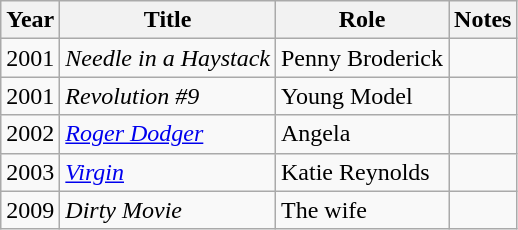<table class="wikitable sortable">
<tr>
<th>Year</th>
<th>Title</th>
<th>Role</th>
<th class="unsortable">Notes</th>
</tr>
<tr>
<td>2001</td>
<td><em>Needle in a Haystack</em></td>
<td>Penny Broderick</td>
<td></td>
</tr>
<tr>
<td>2001</td>
<td><em>Revolution #9</em></td>
<td>Young Model</td>
<td></td>
</tr>
<tr>
<td>2002</td>
<td><em><a href='#'>Roger Dodger</a></em></td>
<td>Angela</td>
<td></td>
</tr>
<tr>
<td>2003</td>
<td><em><a href='#'>Virgin</a></em></td>
<td>Katie Reynolds</td>
<td></td>
</tr>
<tr>
<td>2009</td>
<td><em>Dirty Movie</em></td>
<td>The wife</td>
<td></td>
</tr>
</table>
